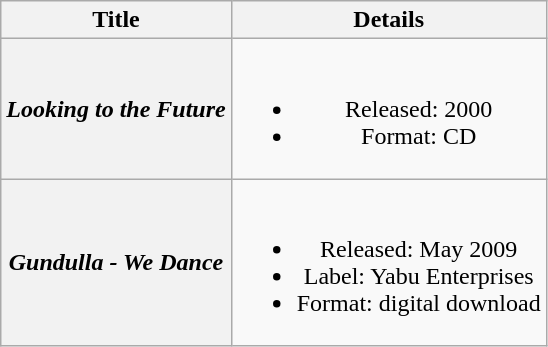<table class="wikitable plainrowheaders" style="text-align:center;" border="1">
<tr>
<th>Title</th>
<th>Details</th>
</tr>
<tr>
<th scope="row"><em>Looking to the Future</em></th>
<td><br><ul><li>Released: 2000</li><li>Format: CD</li></ul></td>
</tr>
<tr>
<th scope="row"><em>Gundulla - We Dance</em></th>
<td><br><ul><li>Released: May 2009</li><li>Label: Yabu Enterprises</li><li>Format: digital download</li></ul></td>
</tr>
</table>
